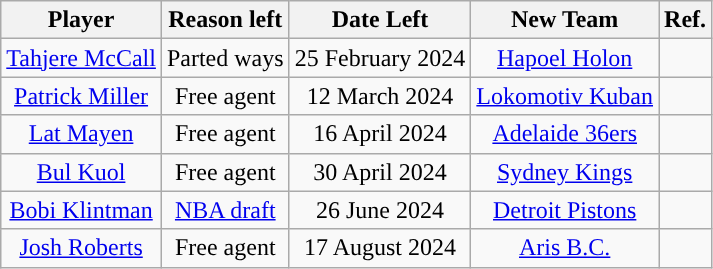<table class="wikitable sortable sortable" style="text-align: center">
<tr>
<th>Player</th>
<th>Reason left</th>
<th>Date Left</th>
<th>New Team</th>
<th>Ref.</th>
</tr>
<tr>
<td><a href='#'>Tahjere McCall</a></td>
<td>Parted ways</td>
<td>25 February 2024</td>
<td><a href='#'>Hapoel Holon</a></td>
<td></td>
</tr>
<tr>
<td><a href='#'>Patrick Miller</a></td>
<td>Free agent</td>
<td>12 March 2024</td>
<td><a href='#'>Lokomotiv Kuban</a></td>
<td></td>
</tr>
<tr>
<td><a href='#'>Lat Mayen</a></td>
<td>Free agent</td>
<td>16 April 2024</td>
<td><a href='#'>Adelaide 36ers</a></td>
<td></td>
</tr>
<tr>
<td><a href='#'>Bul Kuol</a></td>
<td>Free agent</td>
<td>30 April 2024</td>
<td><a href='#'>Sydney Kings</a></td>
<td></td>
</tr>
<tr>
<td><a href='#'>Bobi Klintman</a></td>
<td><a href='#'>NBA draft</a></td>
<td>26 June 2024</td>
<td><a href='#'>Detroit Pistons</a></td>
<td></td>
</tr>
<tr>
<td><a href='#'>Josh Roberts</a></td>
<td>Free agent</td>
<td>17 August 2024</td>
<td><a href='#'>Aris B.C.</a></td>
<td></td>
</tr>
</table>
